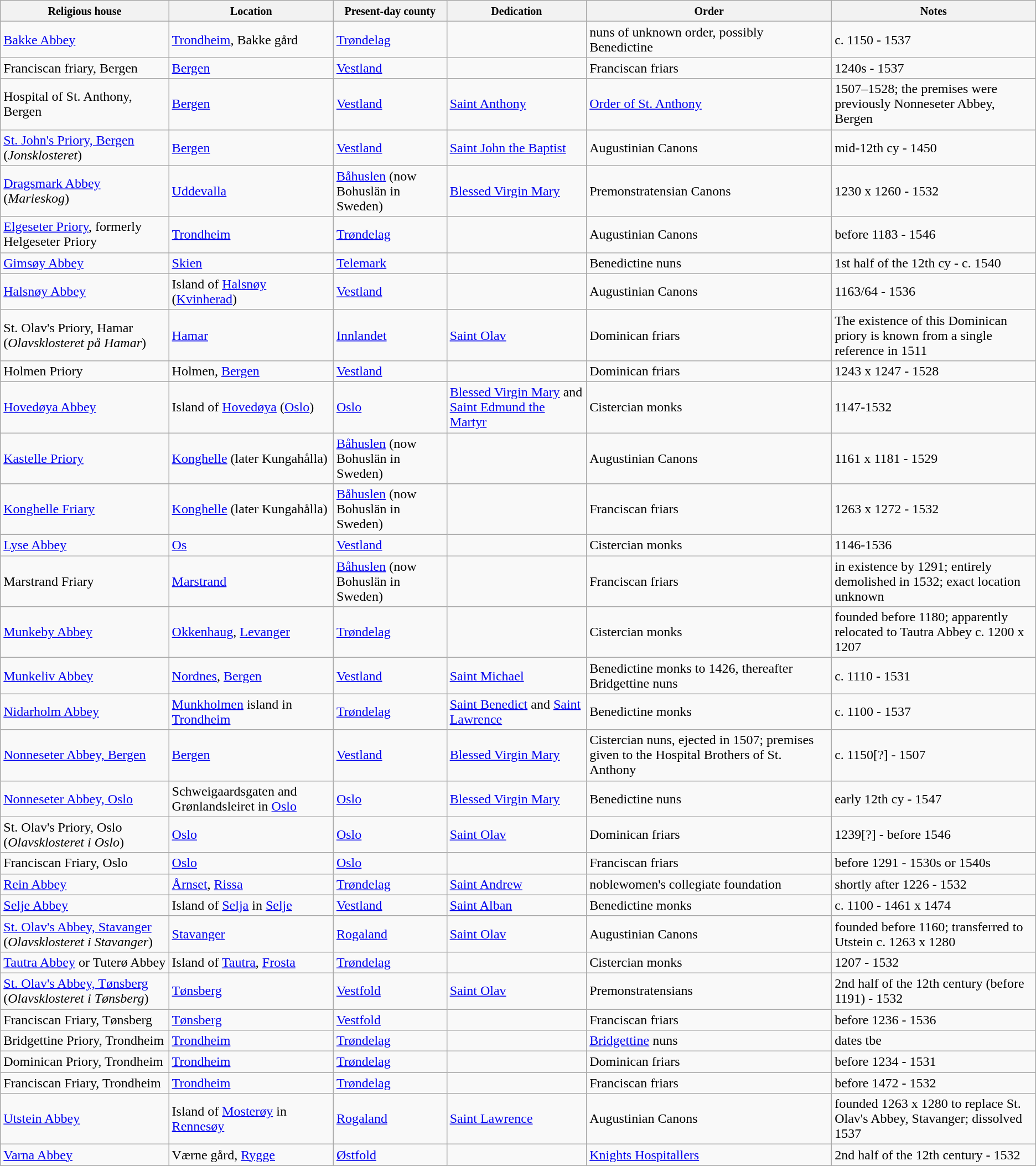<table class="wikitable sortable">
<tr>
<th><small>Religious house</small></th>
<th><small>Location</small></th>
<th><small>Present-day county</small></th>
<th><small>Dedication</small></th>
<th><small>Order</small></th>
<th><small>Notes</small></th>
</tr>
<tr>
<td><a href='#'>Bakke Abbey</a></td>
<td><a href='#'>Trondheim</a>, Bakke gård</td>
<td><a href='#'>Trøndelag</a></td>
<td></td>
<td>nuns of unknown order, possibly Benedictine</td>
<td>c. 1150 - 1537</td>
</tr>
<tr>
<td>Franciscan friary, Bergen</td>
<td><a href='#'>Bergen</a></td>
<td><a href='#'>Vestland</a></td>
<td></td>
<td>Franciscan friars</td>
<td>1240s - 1537</td>
</tr>
<tr>
<td>Hospital of St. Anthony, Bergen</td>
<td><a href='#'>Bergen</a></td>
<td><a href='#'>Vestland</a></td>
<td><a href='#'>Saint Anthony</a></td>
<td><a href='#'>Order of St. Anthony</a></td>
<td>1507–1528; the premises were previously Nonneseter Abbey, Bergen</td>
</tr>
<tr>
<td><a href='#'>St. John's Priory, Bergen</a> (<em>Jonsklosteret</em>)</td>
<td><a href='#'>Bergen</a></td>
<td><a href='#'>Vestland</a></td>
<td><a href='#'>Saint John the Baptist</a></td>
<td>Augustinian Canons</td>
<td>mid-12th cy - 1450</td>
</tr>
<tr>
<td><a href='#'>Dragsmark Abbey</a> (<em>Marieskog</em>)</td>
<td><a href='#'>Uddevalla</a></td>
<td><a href='#'>Båhuslen</a> (now Bohuslän in Sweden)</td>
<td><a href='#'>Blessed Virgin Mary</a></td>
<td>Premonstratensian Canons</td>
<td>1230 x 1260 - 1532</td>
</tr>
<tr>
<td><a href='#'>Elgeseter Priory</a>, formerly Helgeseter Priory</td>
<td><a href='#'>Trondheim</a></td>
<td><a href='#'>Trøndelag</a></td>
<td></td>
<td>Augustinian Canons</td>
<td>before 1183 - 1546</td>
</tr>
<tr>
<td><a href='#'>Gimsøy Abbey</a></td>
<td><a href='#'>Skien</a></td>
<td><a href='#'>Telemark</a></td>
<td></td>
<td>Benedictine nuns</td>
<td>1st half of the 12th cy - c. 1540</td>
</tr>
<tr>
<td><a href='#'>Halsnøy Abbey</a></td>
<td>Island of <a href='#'>Halsnøy</a> (<a href='#'>Kvinherad</a>)</td>
<td><a href='#'>Vestland</a></td>
<td></td>
<td>Augustinian Canons</td>
<td>1163/64 - 1536</td>
</tr>
<tr>
<td>St. Olav's Priory, Hamar (<em>Olavsklosteret på Hamar</em>)</td>
<td><a href='#'>Hamar</a></td>
<td><a href='#'>Innlandet</a></td>
<td><a href='#'>Saint Olav</a></td>
<td>Dominican friars</td>
<td>The existence of this Dominican priory is known from a single reference in 1511</td>
</tr>
<tr>
<td>Holmen Priory</td>
<td>Holmen, <a href='#'>Bergen</a></td>
<td><a href='#'>Vestland</a></td>
<td></td>
<td>Dominican friars</td>
<td>1243 x 1247 - 1528</td>
</tr>
<tr>
<td><a href='#'>Hovedøya Abbey</a></td>
<td>Island of <a href='#'>Hovedøya</a> (<a href='#'>Oslo</a>)</td>
<td><a href='#'>Oslo</a></td>
<td><a href='#'>Blessed Virgin Mary</a> and <a href='#'>Saint Edmund the Martyr</a></td>
<td>Cistercian monks</td>
<td>1147-1532</td>
</tr>
<tr>
<td><a href='#'>Kastelle Priory</a></td>
<td><a href='#'>Konghelle</a> (later Kungahålla)</td>
<td><a href='#'>Båhuslen</a> (now Bohuslän in Sweden)</td>
<td></td>
<td>Augustinian Canons</td>
<td>1161 x 1181 - 1529</td>
</tr>
<tr>
<td><a href='#'>Konghelle Friary</a></td>
<td><a href='#'>Konghelle</a> (later Kungahålla)</td>
<td><a href='#'>Båhuslen</a> (now Bohuslän in Sweden)</td>
<td></td>
<td>Franciscan friars</td>
<td>1263 x 1272 - 1532</td>
</tr>
<tr>
<td><a href='#'>Lyse Abbey</a></td>
<td><a href='#'>Os</a></td>
<td><a href='#'>Vestland</a></td>
<td></td>
<td>Cistercian monks</td>
<td>1146-1536</td>
</tr>
<tr>
<td>Marstrand Friary</td>
<td><a href='#'>Marstrand</a></td>
<td><a href='#'>Båhuslen</a> (now Bohuslän in Sweden)</td>
<td></td>
<td>Franciscan friars</td>
<td>in existence by 1291; entirely demolished in 1532; exact location unknown</td>
</tr>
<tr>
<td><a href='#'>Munkeby Abbey</a></td>
<td><a href='#'>Okkenhaug</a>, <a href='#'>Levanger</a></td>
<td><a href='#'>Trøndelag</a></td>
<td></td>
<td>Cistercian monks</td>
<td>founded before 1180; apparently relocated to Tautra Abbey c. 1200 x 1207</td>
</tr>
<tr>
<td><a href='#'>Munkeliv Abbey</a></td>
<td><a href='#'>Nordnes</a>, <a href='#'>Bergen</a></td>
<td><a href='#'>Vestland</a></td>
<td><a href='#'>Saint Michael</a></td>
<td>Benedictine monks to 1426, thereafter Bridgettine nuns</td>
<td>c. 1110 - 1531</td>
</tr>
<tr>
<td><a href='#'>Nidarholm Abbey</a></td>
<td><a href='#'>Munkholmen</a> island in <a href='#'>Trondheim</a></td>
<td><a href='#'>Trøndelag</a></td>
<td><a href='#'>Saint Benedict</a> and <a href='#'>Saint Lawrence</a></td>
<td>Benedictine monks</td>
<td>c. 1100 - 1537</td>
</tr>
<tr>
<td><a href='#'>Nonneseter Abbey, Bergen</a></td>
<td><a href='#'>Bergen</a></td>
<td><a href='#'>Vestland</a></td>
<td><a href='#'>Blessed Virgin Mary</a></td>
<td>Cistercian nuns, ejected in 1507; premises given to the Hospital Brothers of St. Anthony</td>
<td>c. 1150[?] - 1507</td>
</tr>
<tr>
<td><a href='#'>Nonneseter Abbey, Oslo</a></td>
<td>Schweigaardsgaten and Grønlandsleiret in <a href='#'>Oslo</a></td>
<td><a href='#'>Oslo</a></td>
<td><a href='#'>Blessed Virgin Mary</a></td>
<td>Benedictine nuns</td>
<td>early 12th cy - 1547</td>
</tr>
<tr>
<td>St. Olav's Priory, Oslo (<em>Olavsklosteret i Oslo</em>)</td>
<td><a href='#'>Oslo</a></td>
<td><a href='#'>Oslo</a></td>
<td><a href='#'>Saint Olav</a></td>
<td>Dominican friars</td>
<td>1239[?] - before 1546</td>
</tr>
<tr>
<td>Franciscan Friary, Oslo</td>
<td><a href='#'>Oslo</a></td>
<td><a href='#'>Oslo</a></td>
<td></td>
<td>Franciscan friars</td>
<td>before 1291 - 1530s or 1540s</td>
</tr>
<tr>
<td><a href='#'>Rein Abbey</a></td>
<td><a href='#'>Årnset</a>, <a href='#'>Rissa</a></td>
<td><a href='#'>Trøndelag</a></td>
<td><a href='#'>Saint Andrew</a></td>
<td>noblewomen's collegiate foundation</td>
<td>shortly after 1226 - 1532</td>
</tr>
<tr>
<td><a href='#'>Selje Abbey</a></td>
<td>Island of <a href='#'>Selja</a> in <a href='#'>Selje</a></td>
<td><a href='#'>Vestland</a></td>
<td><a href='#'>Saint Alban</a></td>
<td>Benedictine monks</td>
<td>c. 1100 - 1461 x 1474</td>
</tr>
<tr>
<td><a href='#'>St. Olav's Abbey, Stavanger</a> (<em>Olavsklosteret i Stavanger</em>)</td>
<td><a href='#'>Stavanger</a></td>
<td><a href='#'>Rogaland</a></td>
<td><a href='#'>Saint Olav</a></td>
<td>Augustinian Canons</td>
<td>founded before 1160; transferred to Utstein c. 1263 x 1280</td>
</tr>
<tr>
<td><a href='#'>Tautra Abbey</a> or Tuterø Abbey</td>
<td>Island of <a href='#'>Tautra</a>, <a href='#'>Frosta</a></td>
<td><a href='#'>Trøndelag</a></td>
<td></td>
<td>Cistercian monks</td>
<td>1207 - 1532</td>
</tr>
<tr>
<td><a href='#'>St. Olav's Abbey, Tønsberg</a> (<em>Olavsklosteret i Tønsberg</em>)</td>
<td><a href='#'>Tønsberg</a></td>
<td><a href='#'>Vestfold</a></td>
<td><a href='#'>Saint Olav</a></td>
<td>Premonstratensians</td>
<td>2nd half of the 12th century (before 1191) - 1532</td>
</tr>
<tr>
<td>Franciscan Friary, Tønsberg</td>
<td><a href='#'>Tønsberg</a></td>
<td><a href='#'>Vestfold</a></td>
<td></td>
<td>Franciscan friars</td>
<td>before 1236 - 1536</td>
</tr>
<tr>
<td>Bridgettine Priory, Trondheim</td>
<td><a href='#'>Trondheim</a></td>
<td><a href='#'>Trøndelag</a></td>
<td></td>
<td><a href='#'>Bridgettine</a> nuns</td>
<td>dates tbe</td>
</tr>
<tr>
<td>Dominican Priory, Trondheim</td>
<td><a href='#'>Trondheim</a></td>
<td><a href='#'>Trøndelag</a></td>
<td></td>
<td>Dominican friars</td>
<td>before 1234 - 1531</td>
</tr>
<tr>
<td>Franciscan Friary, Trondheim</td>
<td><a href='#'>Trondheim</a></td>
<td><a href='#'>Trøndelag</a></td>
<td></td>
<td>Franciscan friars</td>
<td>before 1472 - 1532</td>
</tr>
<tr>
<td><a href='#'>Utstein Abbey</a></td>
<td>Island of <a href='#'>Mosterøy</a> in <a href='#'>Rennesøy</a></td>
<td><a href='#'>Rogaland</a></td>
<td><a href='#'>Saint Lawrence</a></td>
<td>Augustinian Canons</td>
<td>founded 1263 x 1280 to replace St. Olav's Abbey, Stavanger; dissolved 1537</td>
</tr>
<tr>
<td><a href='#'>Varna Abbey</a></td>
<td>Værne gård, <a href='#'>Rygge</a></td>
<td><a href='#'>Østfold</a></td>
<td></td>
<td><a href='#'>Knights Hospitallers</a></td>
<td>2nd half of the 12th century - 1532</td>
</tr>
</table>
